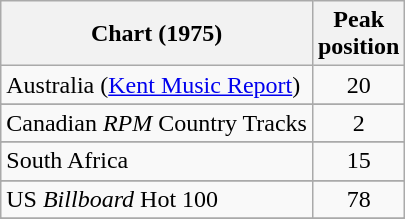<table class="wikitable sortable">
<tr>
<th>Chart (1975)</th>
<th>Peak<br>position</th>
</tr>
<tr>
<td>Australia (<a href='#'>Kent Music Report</a>)</td>
<td style="text-align:center;">20</td>
</tr>
<tr>
</tr>
<tr>
</tr>
<tr>
</tr>
<tr>
<td>Canadian <em>RPM</em> Country Tracks</td>
<td style="text-align:center;">2</td>
</tr>
<tr>
</tr>
<tr>
</tr>
<tr>
</tr>
<tr>
</tr>
<tr>
<td>South Africa</td>
<td style="text-align:center;">15</td>
</tr>
<tr>
</tr>
<tr>
<td>US <em>Billboard</em> Hot 100</td>
<td style="text-align:center;">78</td>
</tr>
<tr>
</tr>
<tr>
</tr>
</table>
